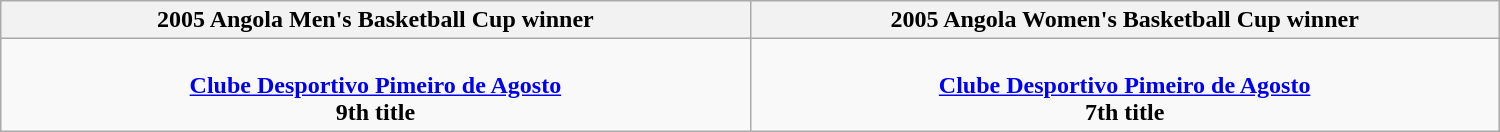<table class=wikitable style="text-align:center; width: 1000px; margin:auto">
<tr>
<th width=600px>2005 Angola Men's Basketball Cup winner</th>
<th width=600px>2005 Angola Women's Basketball Cup winner</th>
</tr>
<tr>
<td><br><strong><a href='#'>Clube Desportivo Pimeiro de Agosto</a></strong><br><strong>9th title</strong></td>
<td><br><strong><a href='#'>Clube Desportivo Pimeiro de Agosto</a></strong><br><strong>7th title</strong></td>
</tr>
</table>
